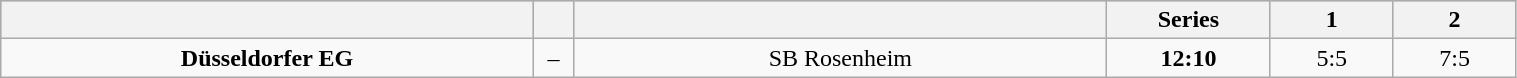<table class="wikitable" width="80%">
<tr style="background-color:#c0c0c0;">
<th style="width:32.5%;"></th>
<th style="width:2.5%;"></th>
<th style="width:32.5%;"></th>
<th style="width:10%;">Series</th>
<th style="width:7.5%;">1</th>
<th style="width:7.5%;">2</th>
</tr>
<tr align="center">
<td><strong>Düsseldorfer EG</strong></td>
<td>–</td>
<td>SB Rosenheim</td>
<td><strong>12:10</strong></td>
<td>5:5</td>
<td>7:5</td>
</tr>
</table>
